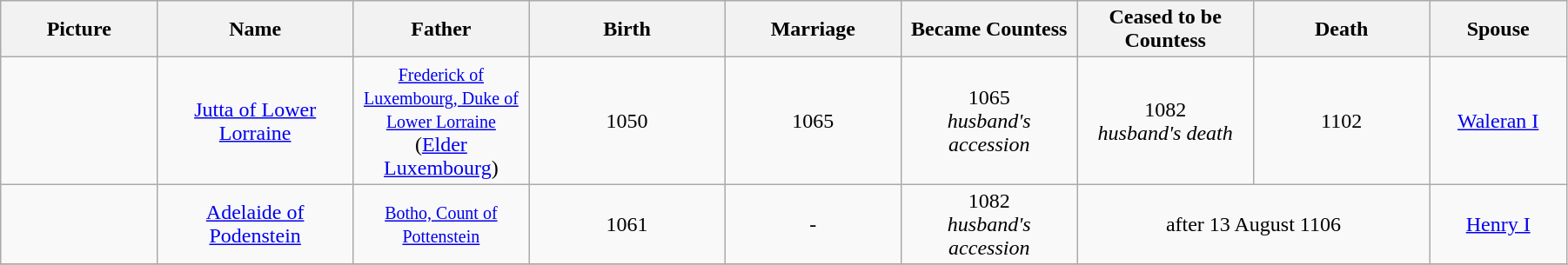<table width=95% class="wikitable">
<tr>
<th width = "8%">Picture</th>
<th width = "10%">Name</th>
<th width = "9%">Father</th>
<th width = "10%">Birth</th>
<th width = "9%">Marriage</th>
<th width = "9%">Became Countess</th>
<th width = "9%">Ceased to be Countess</th>
<th width = "9%">Death</th>
<th width = "7%">Spouse</th>
</tr>
<tr>
<td align="center"></td>
<td align="center"><a href='#'>Jutta of Lower Lorraine</a></td>
<td align="center"><small><a href='#'>Frederick of Luxembourg, Duke of Lower Lorraine</a></small><br>(<a href='#'>Elder Luxembourg</a>)</td>
<td align="center">1050</td>
<td align="center">1065</td>
<td align="center">1065<br><em>husband's accession</em></td>
<td align="center">1082<br><em>husband's death</em></td>
<td align="center">1102</td>
<td align="center"><a href='#'>Waleran I</a></td>
</tr>
<tr>
<td align="center"></td>
<td align="center"><a href='#'>Adelaide of Podenstein</a></td>
<td align="center"><small><a href='#'>Botho, Count of Pottenstein</a></small></td>
<td align="center">1061</td>
<td align="center">-</td>
<td align="center">1082<br><em>husband's accession</em></td>
<td align="center" colspan="2">after 13 August 1106</td>
<td align="center"><a href='#'>Henry I</a></td>
</tr>
<tr>
</tr>
</table>
